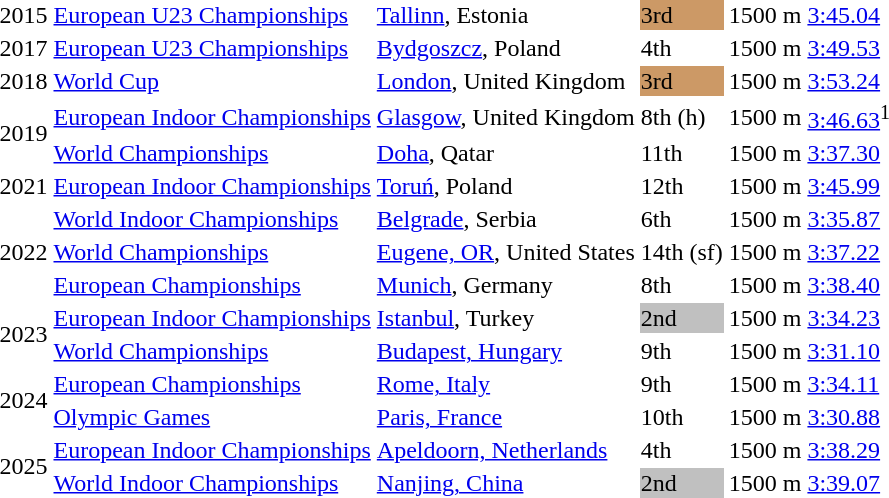<table>
<tr>
<td>2015</td>
<td><a href='#'>European U23 Championships</a></td>
<td><a href='#'>Tallinn</a>, Estonia</td>
<td bgcolor=cc9966>3rd</td>
<td>1500 m</td>
<td><a href='#'>3:45.04</a></td>
</tr>
<tr>
<td>2017</td>
<td><a href='#'>European U23 Championships</a></td>
<td><a href='#'>Bydgoszcz</a>, Poland</td>
<td>4th</td>
<td>1500 m</td>
<td><a href='#'>3:49.53</a></td>
</tr>
<tr>
<td>2018</td>
<td><a href='#'>World Cup</a></td>
<td><a href='#'>London</a>, United Kingdom</td>
<td bgcolor=cc9966>3rd</td>
<td>1500 m</td>
<td><a href='#'>3:53.24</a></td>
</tr>
<tr>
<td rowspan=2>2019</td>
<td><a href='#'>European Indoor Championships</a></td>
<td><a href='#'>Glasgow</a>, United Kingdom</td>
<td>8th (h)</td>
<td>1500 m</td>
<td><a href='#'>3:46.63</a><sup>1</sup></td>
</tr>
<tr>
<td><a href='#'>World Championships</a></td>
<td><a href='#'>Doha</a>, Qatar</td>
<td>11th</td>
<td>1500 m</td>
<td><a href='#'>3:37.30</a></td>
</tr>
<tr>
<td>2021</td>
<td><a href='#'>European Indoor Championships</a></td>
<td><a href='#'>Toruń</a>, Poland</td>
<td>12th</td>
<td>1500 m</td>
<td><a href='#'>3:45.99</a></td>
</tr>
<tr>
<td rowspan=3>2022</td>
<td><a href='#'>World Indoor Championships</a></td>
<td><a href='#'>Belgrade</a>, Serbia</td>
<td>6th</td>
<td>1500 m</td>
<td><a href='#'>3:35.87</a></td>
</tr>
<tr>
<td><a href='#'>World Championships</a></td>
<td><a href='#'>Eugene, OR</a>, United States</td>
<td>14th (sf)</td>
<td>1500 m</td>
<td><a href='#'>3:37.22</a></td>
</tr>
<tr>
<td><a href='#'>European Championships</a></td>
<td><a href='#'>Munich</a>, Germany</td>
<td>8th</td>
<td>1500 m</td>
<td><a href='#'>3:38.40</a></td>
</tr>
<tr>
<td rowspan=2>2023</td>
<td><a href='#'>European Indoor Championships</a></td>
<td><a href='#'>Istanbul</a>, Turkey</td>
<td bgcolor=silver>2nd</td>
<td>1500 m</td>
<td><a href='#'>3:34.23</a></td>
</tr>
<tr>
<td><a href='#'>World Championships</a></td>
<td><a href='#'>Budapest, Hungary</a></td>
<td>9th</td>
<td>1500 m</td>
<td><a href='#'>3:31.10</a></td>
</tr>
<tr>
<td rowspan=2>2024</td>
<td><a href='#'>European Championships</a></td>
<td><a href='#'>Rome, Italy</a></td>
<td>9th</td>
<td>1500 m</td>
<td><a href='#'>3:34.11</a></td>
</tr>
<tr>
<td><a href='#'>Olympic Games</a></td>
<td><a href='#'>Paris, France</a></td>
<td>10th</td>
<td>1500 m</td>
<td><a href='#'>3:30.88</a></td>
</tr>
<tr>
<td rowspan=2>2025</td>
<td><a href='#'>European  Indoor Championships</a></td>
<td><a href='#'>Apeldoorn, Netherlands</a></td>
<td>4th</td>
<td>1500 m</td>
<td><a href='#'>3:38.29</a></td>
</tr>
<tr>
<td><a href='#'>World  Indoor Championships</a></td>
<td><a href='#'>Nanjing, China</a></td>
<td bgcolor=silver>2nd</td>
<td>1500 m</td>
<td><a href='#'>3:39.07</a></td>
</tr>
</table>
